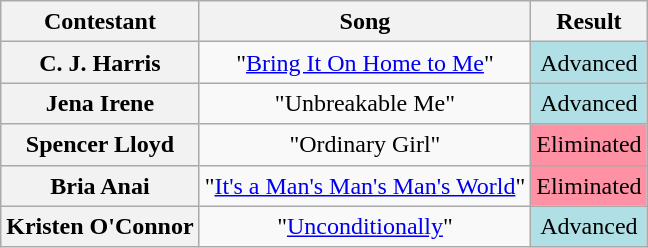<table class="wikitable" style="text-align:center; line-height:20px;">
<tr>
<th scope="col">Contestant</th>
<th scope="col">Song</th>
<th scope="col">Result</th>
</tr>
<tr>
<th scope="row">C. J. Harris</th>
<td>"<a href='#'>Bring It On Home to Me</a>"</td>
<td bgcolor="B0E0E6">Advanced</td>
</tr>
<tr>
<th scope="row">Jena Irene</th>
<td>"Unbreakable Me"</td>
<td bgcolor="B0E0E6">Advanced</td>
</tr>
<tr>
<th scope="row">Spencer Lloyd</th>
<td>"Ordinary Girl"</td>
<td style="background:#FF91A4;">Eliminated</td>
</tr>
<tr>
<th scope="row">Bria Anai</th>
<td>"<a href='#'>It's a Man's Man's Man's World</a>"</td>
<td style="background:#FF91A4;">Eliminated</td>
</tr>
<tr>
<th scope="row">Kristen O'Connor</th>
<td>"<a href='#'>Unconditionally</a>"</td>
<td bgcolor="B0E0E6">Advanced</td>
</tr>
</table>
